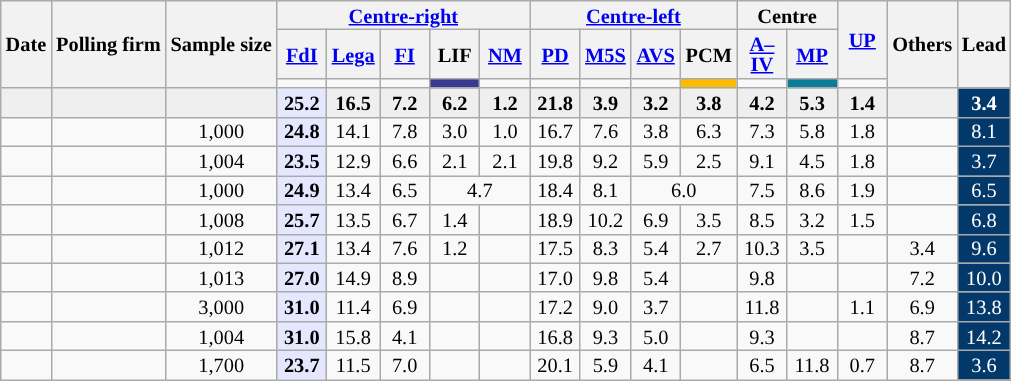<table class=wikitable style="text-align:center;font-size:85%;line-height:13px">
<tr>
<th rowspan="3">Date</th>
<th rowspan="3">Polling firm</th>
<th rowspan="3">Sample size</th>
<th colspan="5"><a href='#'>Centre-right</a></th>
<th colspan="4"><a href='#'>Centre-left</a></th>
<th colspan="2">Centre</th>
<th rowspan="2" style="width:27px;"><a href='#'>UP</a></th>
<th rowspan="3">Others</th>
<th rowspan="3">Lead</th>
</tr>
<tr>
<th style="width:27px;"><a href='#'>FdI</a></th>
<th style="width:27px;"><a href='#'>Lega</a></th>
<th style="width:27px;"><a href='#'>FI</a></th>
<th style="width:27px;">LIF</th>
<th style="width:27px;"><a href='#'>NM</a></th>
<th style="width:27px;"><a href='#'>PD</a></th>
<th style="width:27px;"><a href='#'>M5S</a></th>
<th style="width:27px;"><a href='#'>AVS</a></th>
<th style="width:27px;">PCM</th>
<th style="width:27px;"><a href='#'>A–IV</a></th>
<th style="width:27px;"><a href='#'>MP</a></th>
</tr>
<tr>
<td></td>
<td></td>
<td></td>
<td bgcolor="#363A91"></td>
<td></td>
<td></td>
<td></td>
<td></td>
<td bgcolor="#FEBB00"></td>
<td></td>
<td bgcolor="#0A7D98"></td>
<td></td>
</tr>
<tr style="background:#EFEFEF; font-weight:bold;">
<td></td>
<td></td>
<td></td>
<td style="background:#E5E7FF;"><strong>25.2</strong></td>
<td>16.5</td>
<td>7.2</td>
<td>6.2</td>
<td>1.2</td>
<td>21.8</td>
<td>3.9</td>
<td>3.2</td>
<td>3.8</td>
<td>4.2</td>
<td>5.3</td>
<td>1.4</td>
<td></td>
<td style="background:#03386A; color:white;">3.4</td>
</tr>
<tr>
<td></td>
<td></td>
<td>1,000</td>
<td style="background:#E5E7FF;"><strong>24.8</strong></td>
<td>14.1</td>
<td>7.8</td>
<td>3.0</td>
<td>1.0</td>
<td>16.7</td>
<td>7.6</td>
<td>3.8</td>
<td>6.3</td>
<td>7.3</td>
<td>5.8</td>
<td>1.8</td>
<td></td>
<td style="background:#03386A; color:white;">8.1</td>
</tr>
<tr>
<td></td>
<td></td>
<td>1,004</td>
<td style="background:#E5E7FF;"><strong>23.5</strong></td>
<td>12.9</td>
<td>6.6</td>
<td>2.1</td>
<td>2.1</td>
<td>19.8</td>
<td>9.2</td>
<td>5.9</td>
<td>2.5</td>
<td>9.1</td>
<td>4.5</td>
<td>1.8</td>
<td></td>
<td style="background:#03386A; color:white;">3.7</td>
</tr>
<tr>
<td></td>
<td></td>
<td>1,000</td>
<td style="background:#E5E7FF;"><strong>24.9</strong></td>
<td>13.4</td>
<td>6.5</td>
<td colspan="2">4.7</td>
<td>18.4</td>
<td>8.1</td>
<td colspan="2">6.0</td>
<td>7.5</td>
<td>8.6</td>
<td>1.9</td>
<td></td>
<td style="background:#03386A; color:white;">6.5</td>
</tr>
<tr>
<td></td>
<td></td>
<td>1,008</td>
<td style="background:#E5E7FF;"><strong>25.7</strong></td>
<td>13.5</td>
<td>6.7</td>
<td>1.4</td>
<td></td>
<td>18.9</td>
<td>10.2</td>
<td>6.9</td>
<td>3.5</td>
<td>8.5</td>
<td>3.2</td>
<td>1.5</td>
<td></td>
<td style="background:#03386A; color:white;">6.8</td>
</tr>
<tr>
<td></td>
<td></td>
<td>1,012</td>
<td style="background:#E5E7FF;"><strong>27.1</strong></td>
<td>13.4</td>
<td>7.6</td>
<td>1.2</td>
<td></td>
<td>17.5</td>
<td>8.3</td>
<td>5.4</td>
<td>2.7</td>
<td>10.3</td>
<td>3.5</td>
<td></td>
<td>3.4</td>
<td style="background:#03386A; color:white;">9.6</td>
</tr>
<tr>
<td></td>
<td></td>
<td>1,013</td>
<td style="background:#E5E7FF;"><strong>27.0</strong></td>
<td>14.9</td>
<td>8.9</td>
<td></td>
<td></td>
<td>17.0</td>
<td>9.8</td>
<td>5.4</td>
<td></td>
<td>9.8</td>
<td></td>
<td></td>
<td>7.2</td>
<td style="background:#03386A; color:white;">10.0</td>
</tr>
<tr>
<td></td>
<td></td>
<td>3,000</td>
<td style="background:#E5E7FF;"><strong>31.0</strong></td>
<td>11.4</td>
<td>6.9</td>
<td></td>
<td></td>
<td>17.2</td>
<td>9.0</td>
<td>3.7</td>
<td></td>
<td>11.8</td>
<td></td>
<td>1.1</td>
<td>6.9</td>
<td style="background:#03386A; color:white;">13.8</td>
</tr>
<tr>
<td></td>
<td></td>
<td>1,004</td>
<td style="background:#E5E7FF;"><strong>31.0</strong></td>
<td>15.8</td>
<td>4.1</td>
<td></td>
<td></td>
<td>16.8</td>
<td>9.3</td>
<td>5.0</td>
<td></td>
<td>9.3</td>
<td></td>
<td></td>
<td>8.7</td>
<td style="background:#03386A; color:white;">14.2</td>
</tr>
<tr>
<td></td>
<td></td>
<td>1,700</td>
<td style="background:#E5E7FF;"><strong>23.7</strong></td>
<td>11.5</td>
<td>7.0</td>
<td></td>
<td></td>
<td>20.1</td>
<td>5.9</td>
<td>4.1</td>
<td></td>
<td>6.5</td>
<td>11.8</td>
<td>0.7</td>
<td>8.7</td>
<td style="background:#03386A; color:white;">3.6</td>
</tr>
</table>
